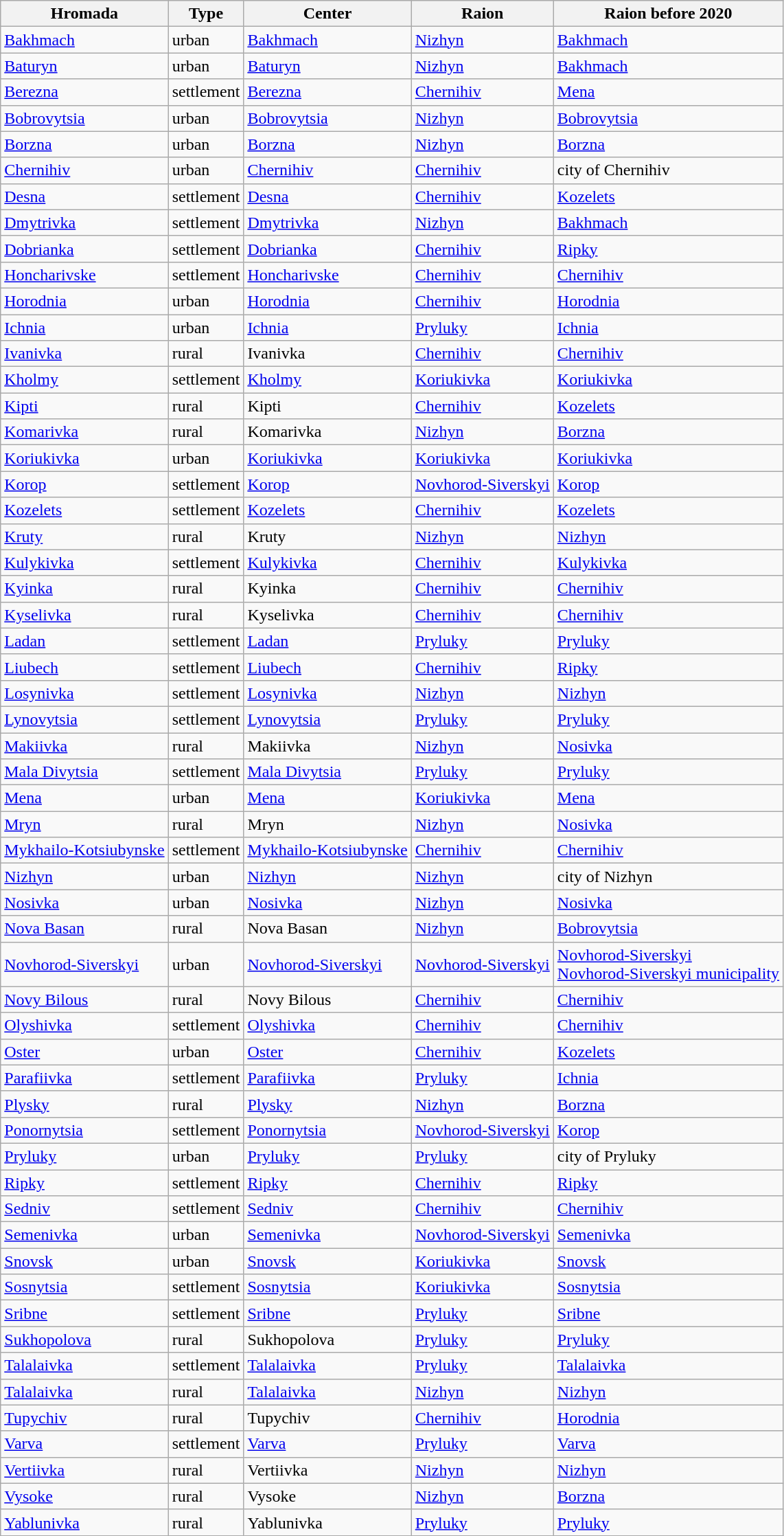<table class='wikitable sortable'>
<tr>
<th>Hromada</th>
<th>Type</th>
<th>Center</th>
<th>Raion</th>
<th>Raion before 2020</th>
</tr>
<tr>
<td><a href='#'>Bakhmach</a></td>
<td>urban</td>
<td><a href='#'>Bakhmach</a></td>
<td><a href='#'>Nizhyn</a></td>
<td><a href='#'>Bakhmach</a></td>
</tr>
<tr>
<td><a href='#'>Baturyn</a></td>
<td>urban</td>
<td><a href='#'>Baturyn</a></td>
<td><a href='#'>Nizhyn</a></td>
<td><a href='#'>Bakhmach</a></td>
</tr>
<tr>
<td><a href='#'>Berezna</a></td>
<td>settlement</td>
<td><a href='#'>Berezna</a></td>
<td><a href='#'>Chernihiv</a></td>
<td><a href='#'>Mena</a></td>
</tr>
<tr>
<td><a href='#'>Bobrovytsia</a></td>
<td>urban</td>
<td><a href='#'>Bobrovytsia</a></td>
<td><a href='#'>Nizhyn</a></td>
<td><a href='#'>Bobrovytsia</a></td>
</tr>
<tr>
<td><a href='#'>Borzna</a></td>
<td>urban</td>
<td><a href='#'>Borzna</a></td>
<td><a href='#'>Nizhyn</a></td>
<td><a href='#'>Borzna</a></td>
</tr>
<tr>
<td><a href='#'>Chernihiv</a></td>
<td>urban</td>
<td><a href='#'>Chernihiv</a></td>
<td><a href='#'>Chernihiv</a></td>
<td>city of Chernihiv</td>
</tr>
<tr>
<td><a href='#'>Desna</a></td>
<td>settlement</td>
<td><a href='#'>Desna</a></td>
<td><a href='#'>Chernihiv</a></td>
<td><a href='#'>Kozelets</a></td>
</tr>
<tr>
<td><a href='#'>Dmytrivka</a></td>
<td>settlement</td>
<td><a href='#'>Dmytrivka</a></td>
<td><a href='#'>Nizhyn</a></td>
<td><a href='#'>Bakhmach</a></td>
</tr>
<tr>
<td><a href='#'>Dobrianka</a></td>
<td>settlement</td>
<td><a href='#'>Dobrianka</a></td>
<td><a href='#'>Chernihiv</a></td>
<td><a href='#'>Ripky</a></td>
</tr>
<tr>
<td><a href='#'>Honcharivske</a></td>
<td>settlement</td>
<td><a href='#'>Honcharivske</a></td>
<td><a href='#'>Chernihiv</a></td>
<td><a href='#'>Chernihiv</a></td>
</tr>
<tr>
<td><a href='#'>Horodnia</a></td>
<td>urban</td>
<td><a href='#'>Horodnia</a></td>
<td><a href='#'>Chernihiv</a></td>
<td><a href='#'>Horodnia</a></td>
</tr>
<tr>
<td><a href='#'>Ichnia</a></td>
<td>urban</td>
<td><a href='#'>Ichnia</a></td>
<td><a href='#'>Pryluky</a></td>
<td><a href='#'>Ichnia</a></td>
</tr>
<tr>
<td><a href='#'>Ivanivka</a></td>
<td>rural</td>
<td>Ivanivka</td>
<td><a href='#'>Chernihiv</a></td>
<td><a href='#'>Chernihiv</a></td>
</tr>
<tr>
<td><a href='#'>Kholmy</a></td>
<td>settlement</td>
<td><a href='#'>Kholmy</a></td>
<td><a href='#'>Koriukivka</a></td>
<td><a href='#'>Koriukivka</a></td>
</tr>
<tr>
<td><a href='#'>Kipti</a></td>
<td>rural</td>
<td>Kipti</td>
<td><a href='#'>Chernihiv</a></td>
<td><a href='#'>Kozelets</a></td>
</tr>
<tr>
<td><a href='#'>Komarivka</a></td>
<td>rural</td>
<td>Komarivka</td>
<td><a href='#'>Nizhyn</a></td>
<td><a href='#'>Borzna</a></td>
</tr>
<tr>
<td><a href='#'>Koriukivka</a></td>
<td>urban</td>
<td><a href='#'>Koriukivka</a></td>
<td><a href='#'>Koriukivka</a></td>
<td><a href='#'>Koriukivka</a></td>
</tr>
<tr>
<td><a href='#'>Korop</a></td>
<td>settlement</td>
<td><a href='#'>Korop</a></td>
<td><a href='#'>Novhorod-Siverskyi</a></td>
<td><a href='#'>Korop</a></td>
</tr>
<tr>
<td><a href='#'>Kozelets</a></td>
<td>settlement</td>
<td><a href='#'>Kozelets</a></td>
<td><a href='#'>Chernihiv</a></td>
<td><a href='#'>Kozelets</a></td>
</tr>
<tr>
<td><a href='#'>Kruty</a></td>
<td>rural</td>
<td>Kruty</td>
<td><a href='#'>Nizhyn</a></td>
<td><a href='#'>Nizhyn</a></td>
</tr>
<tr>
<td><a href='#'>Kulykivka</a></td>
<td>settlement</td>
<td><a href='#'>Kulykivka</a></td>
<td><a href='#'>Chernihiv</a></td>
<td><a href='#'>Kulykivka</a></td>
</tr>
<tr>
<td><a href='#'>Kyinka</a></td>
<td>rural</td>
<td>Kyinka</td>
<td><a href='#'>Chernihiv</a></td>
<td><a href='#'>Chernihiv</a></td>
</tr>
<tr>
<td><a href='#'>Kyselivka</a></td>
<td>rural</td>
<td>Kyselivka</td>
<td><a href='#'>Chernihiv</a></td>
<td><a href='#'>Chernihiv</a></td>
</tr>
<tr>
<td><a href='#'>Ladan</a></td>
<td>settlement</td>
<td><a href='#'>Ladan</a></td>
<td><a href='#'>Pryluky</a></td>
<td><a href='#'>Pryluky</a></td>
</tr>
<tr>
<td><a href='#'>Liubech</a></td>
<td>settlement</td>
<td><a href='#'>Liubech</a></td>
<td><a href='#'>Chernihiv</a></td>
<td><a href='#'>Ripky</a></td>
</tr>
<tr>
<td><a href='#'>Losynivka</a></td>
<td>settlement</td>
<td><a href='#'>Losynivka</a></td>
<td><a href='#'>Nizhyn</a></td>
<td><a href='#'>Nizhyn</a></td>
</tr>
<tr>
<td><a href='#'>Lynovytsia</a></td>
<td>settlement</td>
<td><a href='#'>Lynovytsia</a></td>
<td><a href='#'>Pryluky</a></td>
<td><a href='#'>Pryluky</a></td>
</tr>
<tr>
<td><a href='#'>Makiivka</a></td>
<td>rural</td>
<td>Makiivka</td>
<td><a href='#'>Nizhyn</a></td>
<td><a href='#'>Nosivka</a></td>
</tr>
<tr>
<td><a href='#'>Mala Divytsia</a></td>
<td>settlement</td>
<td><a href='#'>Mala Divytsia</a></td>
<td><a href='#'>Pryluky</a></td>
<td><a href='#'>Pryluky</a></td>
</tr>
<tr>
<td><a href='#'>Mena</a></td>
<td>urban</td>
<td><a href='#'>Mena</a></td>
<td><a href='#'>Koriukivka</a></td>
<td><a href='#'>Mena</a></td>
</tr>
<tr>
<td><a href='#'>Mryn</a></td>
<td>rural</td>
<td>Mryn</td>
<td><a href='#'>Nizhyn</a></td>
<td><a href='#'>Nosivka</a></td>
</tr>
<tr>
<td><a href='#'>Mykhailo-Kotsiubynske</a></td>
<td>settlement</td>
<td><a href='#'>Mykhailo-Kotsiubynske</a></td>
<td><a href='#'>Chernihiv</a></td>
<td><a href='#'>Chernihiv</a></td>
</tr>
<tr>
<td><a href='#'>Nizhyn</a></td>
<td>urban</td>
<td><a href='#'>Nizhyn</a></td>
<td><a href='#'>Nizhyn</a></td>
<td>city of Nizhyn</td>
</tr>
<tr>
<td><a href='#'>Nosivka</a></td>
<td>urban</td>
<td><a href='#'>Nosivka</a></td>
<td><a href='#'>Nizhyn</a></td>
<td><a href='#'>Nosivka</a></td>
</tr>
<tr>
<td><a href='#'>Nova Basan</a></td>
<td>rural</td>
<td>Nova Basan</td>
<td><a href='#'>Nizhyn</a></td>
<td><a href='#'>Bobrovytsia</a></td>
</tr>
<tr>
<td><a href='#'>Novhorod-Siverskyi</a></td>
<td>urban</td>
<td><a href='#'>Novhorod-Siverskyi</a></td>
<td><a href='#'>Novhorod-Siverskyi</a></td>
<td><a href='#'>Novhorod-Siverskyi</a> <br> <a href='#'>Novhorod-Siverskyi municipality</a></td>
</tr>
<tr>
<td><a href='#'>Novy Bilous</a></td>
<td>rural</td>
<td>Novy Bilous</td>
<td><a href='#'>Chernihiv</a></td>
<td><a href='#'>Chernihiv</a></td>
</tr>
<tr>
<td><a href='#'>Olyshivka</a></td>
<td>settlement</td>
<td><a href='#'>Olyshivka</a></td>
<td><a href='#'>Chernihiv</a></td>
<td><a href='#'>Chernihiv</a></td>
</tr>
<tr>
<td><a href='#'>Oster</a></td>
<td>urban</td>
<td><a href='#'>Oster</a></td>
<td><a href='#'>Chernihiv</a></td>
<td><a href='#'>Kozelets</a></td>
</tr>
<tr>
<td><a href='#'>Parafiivka</a></td>
<td>settlement</td>
<td><a href='#'>Parafiivka</a></td>
<td><a href='#'>Pryluky</a></td>
<td><a href='#'>Ichnia</a></td>
</tr>
<tr>
<td><a href='#'>Plysky</a></td>
<td>rural</td>
<td><a href='#'>Plysky</a></td>
<td><a href='#'>Nizhyn</a></td>
<td><a href='#'>Borzna</a></td>
</tr>
<tr>
<td><a href='#'>Ponornytsia</a></td>
<td>settlement</td>
<td><a href='#'>Ponornytsia</a></td>
<td><a href='#'>Novhorod-Siverskyi</a></td>
<td><a href='#'>Korop</a></td>
</tr>
<tr>
<td><a href='#'>Pryluky</a></td>
<td>urban</td>
<td><a href='#'>Pryluky</a></td>
<td><a href='#'>Pryluky</a></td>
<td>city of Pryluky</td>
</tr>
<tr>
<td><a href='#'>Ripky</a></td>
<td>settlement</td>
<td><a href='#'>Ripky</a></td>
<td><a href='#'>Chernihiv</a></td>
<td><a href='#'>Ripky</a></td>
</tr>
<tr>
<td><a href='#'>Sedniv</a></td>
<td>settlement</td>
<td><a href='#'>Sedniv</a></td>
<td><a href='#'>Chernihiv</a></td>
<td><a href='#'>Chernihiv</a></td>
</tr>
<tr>
<td><a href='#'>Semenivka</a></td>
<td>urban</td>
<td><a href='#'>Semenivka</a></td>
<td><a href='#'>Novhorod-Siverskyi</a></td>
<td><a href='#'>Semenivka</a></td>
</tr>
<tr>
<td><a href='#'>Snovsk</a></td>
<td>urban</td>
<td><a href='#'>Snovsk</a></td>
<td><a href='#'>Koriukivka</a></td>
<td><a href='#'>Snovsk</a></td>
</tr>
<tr>
<td><a href='#'>Sosnytsia</a></td>
<td>settlement</td>
<td><a href='#'>Sosnytsia</a></td>
<td><a href='#'>Koriukivka</a></td>
<td><a href='#'>Sosnytsia</a></td>
</tr>
<tr>
<td><a href='#'>Sribne</a></td>
<td>settlement</td>
<td><a href='#'>Sribne</a></td>
<td><a href='#'>Pryluky</a></td>
<td><a href='#'>Sribne</a></td>
</tr>
<tr>
<td><a href='#'>Sukhopolova</a></td>
<td>rural</td>
<td>Sukhopolova</td>
<td><a href='#'>Pryluky</a></td>
<td><a href='#'>Pryluky</a></td>
</tr>
<tr>
<td><a href='#'>Talalaivka</a></td>
<td>settlement</td>
<td><a href='#'>Talalaivka</a></td>
<td><a href='#'>Pryluky</a></td>
<td><a href='#'>Talalaivka</a></td>
</tr>
<tr>
<td><a href='#'>Talalaivka</a></td>
<td>rural</td>
<td><a href='#'>Talalaivka</a></td>
<td><a href='#'>Nizhyn</a></td>
<td><a href='#'>Nizhyn</a></td>
</tr>
<tr>
<td><a href='#'>Tupychiv</a></td>
<td>rural</td>
<td>Tupychiv</td>
<td><a href='#'>Chernihiv</a></td>
<td><a href='#'>Horodnia</a></td>
</tr>
<tr>
<td><a href='#'>Varva</a></td>
<td>settlement</td>
<td><a href='#'>Varva</a></td>
<td><a href='#'>Pryluky</a></td>
<td><a href='#'>Varva</a></td>
</tr>
<tr>
<td><a href='#'>Vertiivka</a></td>
<td>rural</td>
<td>Vertiivka</td>
<td><a href='#'>Nizhyn</a></td>
<td><a href='#'>Nizhyn</a></td>
</tr>
<tr>
<td><a href='#'>Vysoke</a></td>
<td>rural</td>
<td>Vysoke</td>
<td><a href='#'>Nizhyn</a></td>
<td><a href='#'>Borzna</a></td>
</tr>
<tr>
<td><a href='#'>Yablunivka</a></td>
<td>rural</td>
<td>Yablunivka</td>
<td><a href='#'>Pryluky</a></td>
<td><a href='#'>Pryluky</a></td>
</tr>
</table>
